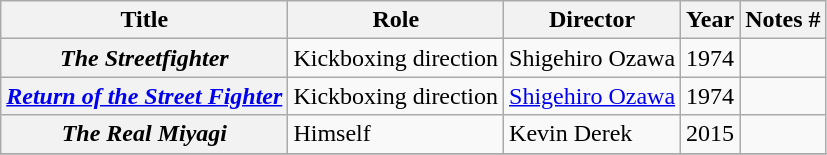<table class="wikitable plainrowheaders sortable">
<tr>
<th scope="col" class="unsortable">Title</th>
<th scope="col">Role</th>
<th scope="col">Director</th>
<th scope="col">Year</th>
<th scope="col" class="unsortable">Notes #</th>
</tr>
<tr>
<th scope="row"><em>The Streetfighter</em></th>
<td>Kickboxing direction</td>
<td>Shigehiro Ozawa</td>
<td>1974</td>
<td></td>
</tr>
<tr>
<th scope="row"><em><a href='#'>Return of the Street Fighter</a></em></th>
<td>Kickboxing direction</td>
<td><a href='#'>Shigehiro Ozawa</a></td>
<td>1974</td>
<td></td>
</tr>
<tr>
<th scope="row"><em>The Real Miyagi</em></th>
<td>Himself</td>
<td>Kevin Derek</td>
<td>2015</td>
<td></td>
</tr>
<tr>
</tr>
</table>
